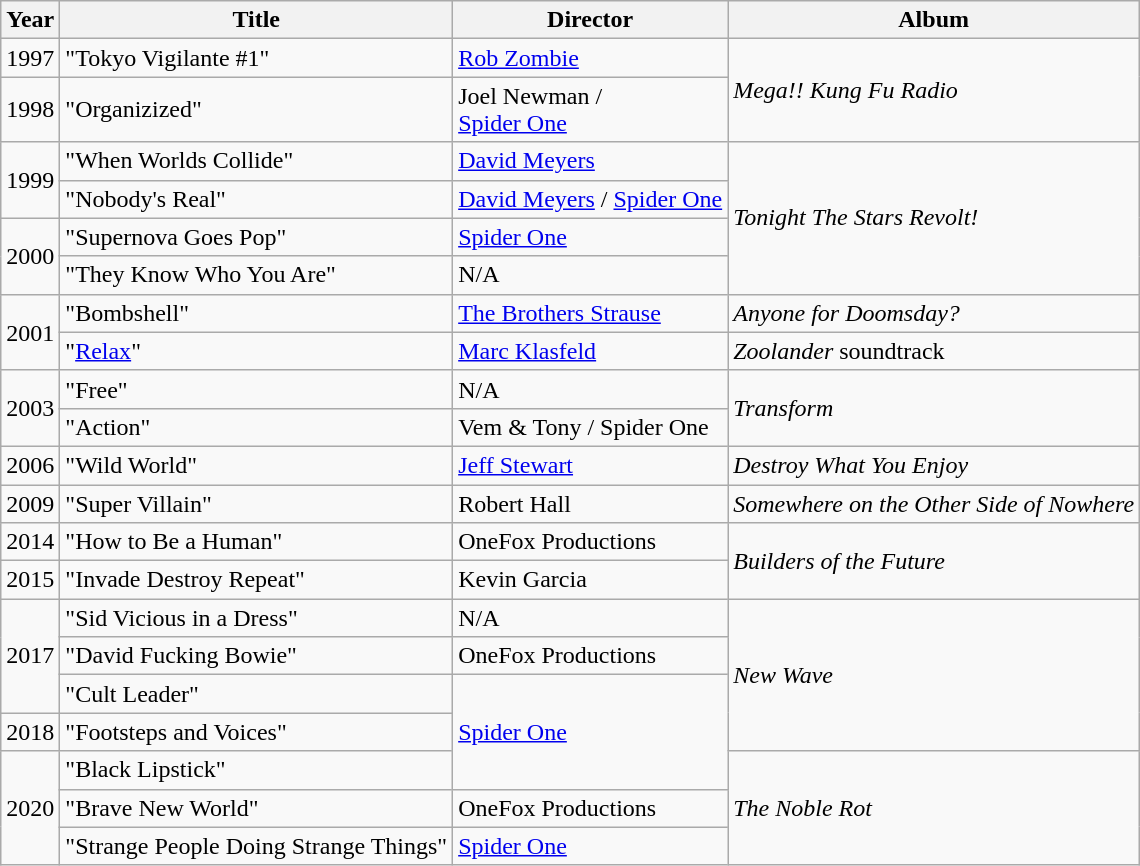<table class="wikitable">
<tr>
<th>Year</th>
<th>Title</th>
<th>Director</th>
<th>Album</th>
</tr>
<tr>
<td>1997</td>
<td>"Tokyo Vigilante #1"</td>
<td><a href='#'>Rob Zombie</a></td>
<td rowspan="2"><em>Mega!! Kung Fu Radio</em></td>
</tr>
<tr>
<td>1998</td>
<td>"Organizized"</td>
<td>Joel Newman /<br><a href='#'>Spider One</a></td>
</tr>
<tr>
<td rowspan="2">1999</td>
<td>"When Worlds Collide"</td>
<td><a href='#'>David Meyers</a></td>
<td rowspan="4"><em>Tonight The Stars Revolt!</em></td>
</tr>
<tr>
<td>"Nobody's Real"</td>
<td><a href='#'>David Meyers</a> / <a href='#'>Spider One</a></td>
</tr>
<tr>
<td rowspan="2">2000</td>
<td>"Supernova Goes Pop"</td>
<td><a href='#'>Spider One</a></td>
</tr>
<tr>
<td>"They Know Who You Are"</td>
<td>N/A</td>
</tr>
<tr>
<td rowspan="2">2001</td>
<td>"Bombshell"</td>
<td><a href='#'>The Brothers Strause</a></td>
<td><em>Anyone for Doomsday?</em></td>
</tr>
<tr>
<td>"<a href='#'>Relax</a>"</td>
<td><a href='#'>Marc Klasfeld</a></td>
<td><em>Zoolander</em> soundtrack</td>
</tr>
<tr>
<td rowspan="2">2003</td>
<td>"Free"</td>
<td>N/A</td>
<td rowspan="2"><em>Transform</em></td>
</tr>
<tr>
<td>"Action"</td>
<td>Vem & Tony / Spider One</td>
</tr>
<tr>
<td>2006</td>
<td>"Wild World"</td>
<td><a href='#'>Jeff Stewart</a></td>
<td><em>Destroy What You Enjoy</em></td>
</tr>
<tr>
<td>2009</td>
<td>"Super Villain"</td>
<td>Robert Hall</td>
<td><em>Somewhere on the Other Side of Nowhere</em></td>
</tr>
<tr>
<td>2014</td>
<td>"How to Be a Human"</td>
<td>OneFox Productions</td>
<td rowspan="2"><em>Builders of the Future</em></td>
</tr>
<tr>
<td>2015</td>
<td>"Invade Destroy Repeat"</td>
<td>Kevin Garcia</td>
</tr>
<tr>
<td rowspan="3">2017</td>
<td>"Sid Vicious in a Dress"</td>
<td>N/A</td>
<td rowspan="4"><em>New Wave</em></td>
</tr>
<tr>
<td>"David Fucking Bowie"</td>
<td>OneFox Productions</td>
</tr>
<tr>
<td>"Cult Leader"</td>
<td rowspan="3"><a href='#'>Spider One</a></td>
</tr>
<tr>
<td>2018</td>
<td>"Footsteps and Voices"</td>
</tr>
<tr>
<td rowspan="3">2020</td>
<td>"Black Lipstick"</td>
<td rowspan="3"><em>The Noble Rot</em></td>
</tr>
<tr>
<td>"Brave New World"</td>
<td>OneFox Productions</td>
</tr>
<tr>
<td>"Strange People Doing Strange Things"</td>
<td><a href='#'>Spider One</a></td>
</tr>
</table>
